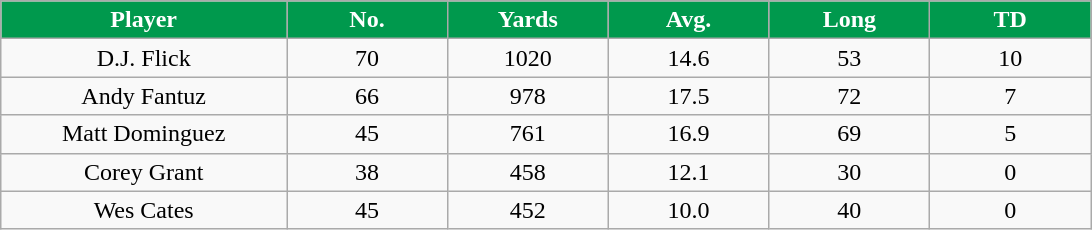<table border="1" class="wikitable sortable">
<tr>
<th style="background:#00994D;color:white;" width="16%">Player</th>
<th style="background:#00994D;color:white;"  width="9%">No.</th>
<th style="background:#00994D;color:white;" width="9%">Yards</th>
<th style="background:#00994D;color:white;" width="9%">Avg.</th>
<th style="background:#00994D;color:white;" width="9%">Long</th>
<th style="background:#00994D;color:white;" width="9%">TD</th>
</tr>
<tr style="text-align:center;">
<td>D.J. Flick</td>
<td>70</td>
<td>1020</td>
<td>14.6</td>
<td>53</td>
<td>10</td>
</tr>
<tr style="text-align:center;">
<td>Andy Fantuz</td>
<td>66</td>
<td>978</td>
<td>17.5</td>
<td>72</td>
<td>7</td>
</tr>
<tr style="text-align:center;">
<td>Matt Dominguez</td>
<td>45</td>
<td>761</td>
<td>16.9</td>
<td>69</td>
<td>5</td>
</tr>
<tr style="text-align:center;">
<td>Corey Grant</td>
<td>38</td>
<td>458</td>
<td>12.1</td>
<td>30</td>
<td>0</td>
</tr>
<tr style="text-align:center;">
<td>Wes Cates</td>
<td>45</td>
<td>452</td>
<td>10.0</td>
<td>40</td>
<td>0</td>
</tr>
</table>
